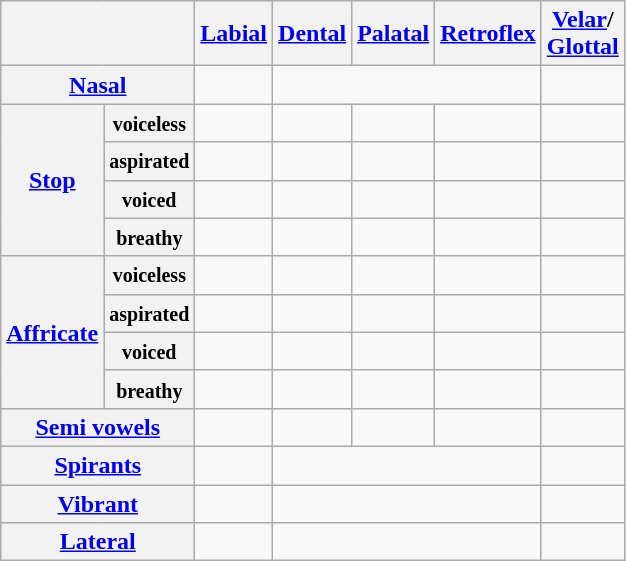<table class="wikitable" style="text-align:center">
<tr>
<th colspan="2"> </th>
<th><a href='#'>Labial</a></th>
<th><a href='#'>Dental</a></th>
<th><a href='#'>Palatal</a></th>
<th><a href='#'>Retroflex</a></th>
<th><a href='#'>Velar</a>/<br><a href='#'>Glottal</a></th>
</tr>
<tr>
<th colspan="2"><a href='#'>Nasal</a></th>
<td></td>
<td colspan="3"></td>
<td></td>
</tr>
<tr>
<th rowspan="4"><a href='#'>Stop</a></th>
<th><small>voiceless</small></th>
<td></td>
<td></td>
<td></td>
<td></td>
<td></td>
</tr>
<tr>
<th><small>aspirated</small></th>
<td></td>
<td></td>
<td></td>
<td></td>
<td></td>
</tr>
<tr>
<th><small>voiced</small></th>
<td></td>
<td></td>
<td></td>
<td></td>
<td></td>
</tr>
<tr>
<th><small>breathy</small></th>
<td></td>
<td></td>
<td></td>
<td></td>
<td></td>
</tr>
<tr>
<th rowspan="4"><a href='#'>Affricate</a></th>
<th><small>voiceless</small></th>
<td></td>
<td></td>
<td></td>
<td></td>
<td></td>
</tr>
<tr>
<th><small>aspirated</small></th>
<td></td>
<td></td>
<td></td>
<td></td>
<td></td>
</tr>
<tr>
<th><small>voiced</small></th>
<td></td>
<td></td>
<td></td>
<td></td>
<td></td>
</tr>
<tr>
<th><small>breathy</small></th>
<td></td>
<td></td>
<td></td>
<td></td>
<td></td>
</tr>
<tr>
<th colspan="2"><a href='#'>Semi vowels</a></th>
<td></td>
<td></td>
<td></td>
<td></td>
<td></td>
</tr>
<tr>
<th colspan="2"><a href='#'>Spirants</a></th>
<td></td>
<td colspan="3"></td>
<td></td>
</tr>
<tr>
<th colspan="2"><a href='#'>Vibrant</a></th>
<td></td>
<td colspan="3"></td>
<td></td>
</tr>
<tr>
<th colspan="2"><a href='#'>Lateral</a></th>
<td></td>
<td colspan="3"></td>
<td></td>
</tr>
</table>
